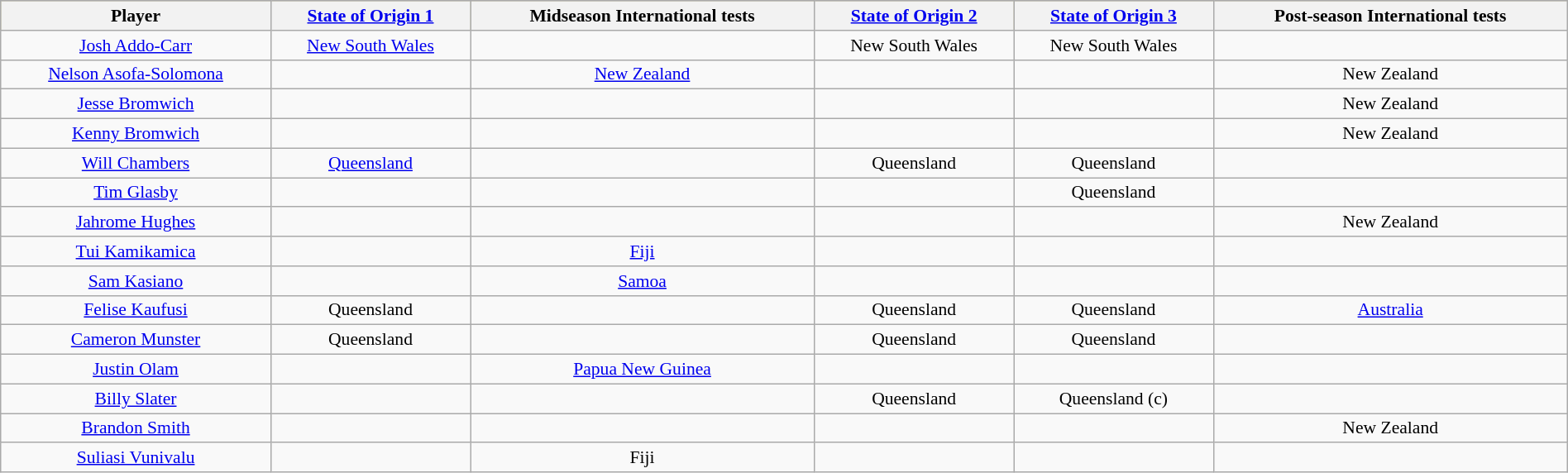<table class="wikitable"  style="text-align:center; width:100%; font-size:90%;">
<tr style="background:#bdb76b;">
<th>Player</th>
<th><a href='#'>State of Origin 1</a></th>
<th>Midseason International tests</th>
<th><a href='#'>State of Origin 2</a></th>
<th><a href='#'>State of Origin 3</a></th>
<th>Post-season International tests</th>
</tr>
<tr>
<td><a href='#'>Josh Addo-Carr</a></td>
<td><a href='#'>New South Wales</a></td>
<td></td>
<td>New South Wales</td>
<td>New South Wales</td>
<td></td>
</tr>
<tr>
<td><a href='#'>Nelson Asofa-Solomona</a></td>
<td></td>
<td><a href='#'>New Zealand</a></td>
<td></td>
<td></td>
<td>New Zealand</td>
</tr>
<tr>
<td><a href='#'>Jesse Bromwich</a></td>
<td></td>
<td></td>
<td></td>
<td></td>
<td>New Zealand</td>
</tr>
<tr>
<td><a href='#'>Kenny Bromwich</a></td>
<td></td>
<td></td>
<td></td>
<td></td>
<td>New Zealand</td>
</tr>
<tr>
<td><a href='#'>Will Chambers</a></td>
<td><a href='#'>Queensland</a></td>
<td></td>
<td>Queensland</td>
<td>Queensland</td>
<td></td>
</tr>
<tr>
<td><a href='#'>Tim Glasby</a></td>
<td></td>
<td></td>
<td></td>
<td>Queensland</td>
<td></td>
</tr>
<tr>
<td><a href='#'>Jahrome Hughes</a></td>
<td></td>
<td></td>
<td></td>
<td></td>
<td>New Zealand</td>
</tr>
<tr>
<td><a href='#'>Tui Kamikamica</a></td>
<td></td>
<td><a href='#'>Fiji</a></td>
<td></td>
<td></td>
<td></td>
</tr>
<tr>
<td><a href='#'>Sam Kasiano</a></td>
<td></td>
<td><a href='#'>Samoa</a></td>
<td></td>
<td></td>
<td></td>
</tr>
<tr>
<td><a href='#'>Felise Kaufusi</a></td>
<td>Queensland</td>
<td></td>
<td>Queensland</td>
<td>Queensland</td>
<td><a href='#'>Australia</a></td>
</tr>
<tr>
<td><a href='#'>Cameron Munster</a></td>
<td>Queensland</td>
<td></td>
<td>Queensland</td>
<td>Queensland</td>
<td></td>
</tr>
<tr>
<td><a href='#'>Justin Olam</a></td>
<td></td>
<td><a href='#'>Papua New Guinea</a></td>
<td></td>
<td></td>
<td></td>
</tr>
<tr>
<td><a href='#'>Billy Slater</a></td>
<td></td>
<td></td>
<td>Queensland</td>
<td>Queensland (c)</td>
<td></td>
</tr>
<tr>
<td><a href='#'>Brandon Smith</a></td>
<td></td>
<td></td>
<td></td>
<td></td>
<td>New Zealand</td>
</tr>
<tr>
<td><a href='#'>Suliasi Vunivalu</a></td>
<td></td>
<td>Fiji</td>
<td></td>
<td></td>
<td></td>
</tr>
</table>
